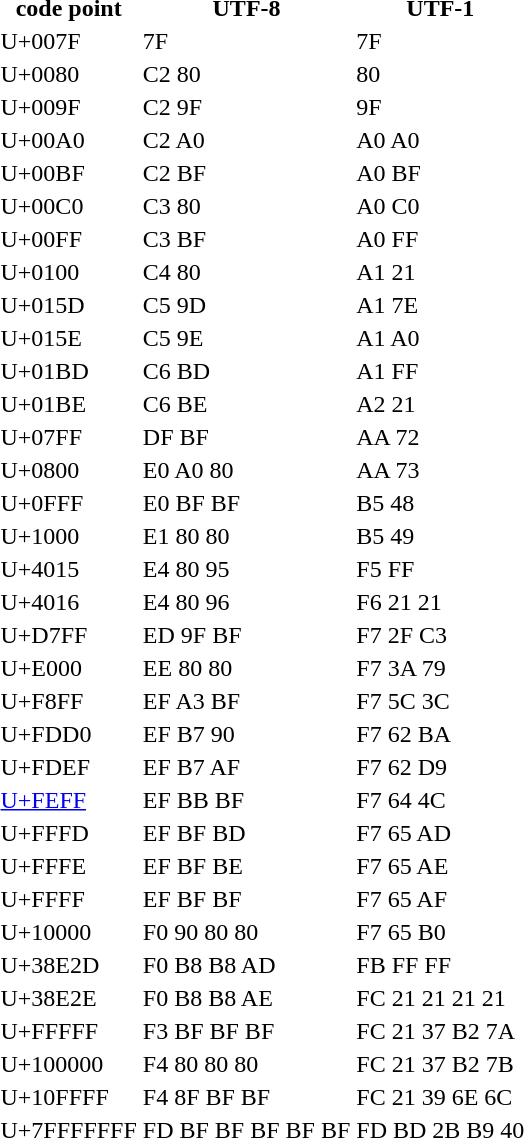<table>
<tr>
<th>code point</th>
<th>UTF-8</th>
<th>UTF-1</th>
</tr>
<tr>
<td>U+007F</td>
<td>7F</td>
<td>7F</td>
</tr>
<tr>
<td>U+0080</td>
<td>C2 80</td>
<td>80</td>
</tr>
<tr>
<td>U+009F</td>
<td>C2 9F</td>
<td>9F</td>
</tr>
<tr>
<td>U+00A0</td>
<td>C2 A0</td>
<td>A0 A0</td>
</tr>
<tr>
<td>U+00BF</td>
<td>C2 BF</td>
<td>A0 BF</td>
</tr>
<tr>
<td>U+00C0</td>
<td>C3 80</td>
<td>A0 C0</td>
</tr>
<tr>
<td>U+00FF</td>
<td>C3 BF</td>
<td>A0 FF</td>
</tr>
<tr>
<td>U+0100</td>
<td>C4 80</td>
<td>A1 21</td>
</tr>
<tr>
<td>U+015D</td>
<td>C5 9D</td>
<td>A1 7E</td>
</tr>
<tr>
<td>U+015E</td>
<td>C5 9E</td>
<td>A1 A0</td>
</tr>
<tr>
<td>U+01BD</td>
<td>C6 BD</td>
<td>A1 FF</td>
</tr>
<tr>
<td>U+01BE</td>
<td>C6 BE</td>
<td>A2 21</td>
</tr>
<tr>
<td>U+07FF</td>
<td>DF BF</td>
<td>AA 72</td>
</tr>
<tr>
<td>U+0800</td>
<td>E0 A0 80</td>
<td>AA 73</td>
</tr>
<tr>
<td>U+0FFF</td>
<td>E0 BF BF</td>
<td>B5 48</td>
</tr>
<tr>
<td>U+1000</td>
<td>E1 80 80</td>
<td>B5 49</td>
</tr>
<tr>
<td>U+4015</td>
<td>E4 80 95</td>
<td>F5 FF</td>
</tr>
<tr>
<td>U+4016</td>
<td>E4 80 96</td>
<td>F6 21 21</td>
</tr>
<tr>
<td>U+D7FF</td>
<td>ED 9F BF</td>
<td>F7 2F C3</td>
</tr>
<tr>
<td>U+E000</td>
<td>EE 80 80</td>
<td>F7 3A 79</td>
</tr>
<tr>
<td>U+F8FF</td>
<td>EF A3 BF</td>
<td>F7 5C 3C</td>
</tr>
<tr>
<td>U+FDD0</td>
<td>EF B7 90</td>
<td>F7 62 BA</td>
</tr>
<tr>
<td>U+FDEF</td>
<td>EF B7 AF</td>
<td>F7 62 D9</td>
</tr>
<tr>
<td><a href='#'>U+FEFF</a></td>
<td>EF BB BF</td>
<td>F7 64 4C</td>
</tr>
<tr>
<td>U+FFFD</td>
<td>EF BF BD</td>
<td>F7 65 AD</td>
</tr>
<tr>
<td>U+FFFE</td>
<td>EF BF BE</td>
<td>F7 65 AE</td>
</tr>
<tr>
<td>U+FFFF</td>
<td>EF BF BF</td>
<td>F7 65 AF</td>
</tr>
<tr>
<td>U+10000</td>
<td>F0 90 80 80</td>
<td>F7 65 B0</td>
</tr>
<tr>
<td>U+38E2D</td>
<td>F0 B8 B8 AD</td>
<td>FB FF FF</td>
</tr>
<tr>
<td>U+38E2E</td>
<td>F0 B8 B8 AE</td>
<td>FC 21 21 21 21</td>
</tr>
<tr>
<td>U+FFFFF</td>
<td>F3 BF BF BF</td>
<td>FC 21 37 B2 7A</td>
</tr>
<tr>
<td>U+100000</td>
<td>F4 80 80 80</td>
<td>FC 21 37 B2 7B</td>
</tr>
<tr>
<td>U+10FFFF</td>
<td>F4 8F BF BF</td>
<td>FC 21 39 6E 6C</td>
</tr>
<tr>
<td>U+7FFFFFFF</td>
<td>FD BF BF BF BF BF</td>
<td>FD BD 2B B9 40</td>
</tr>
</table>
